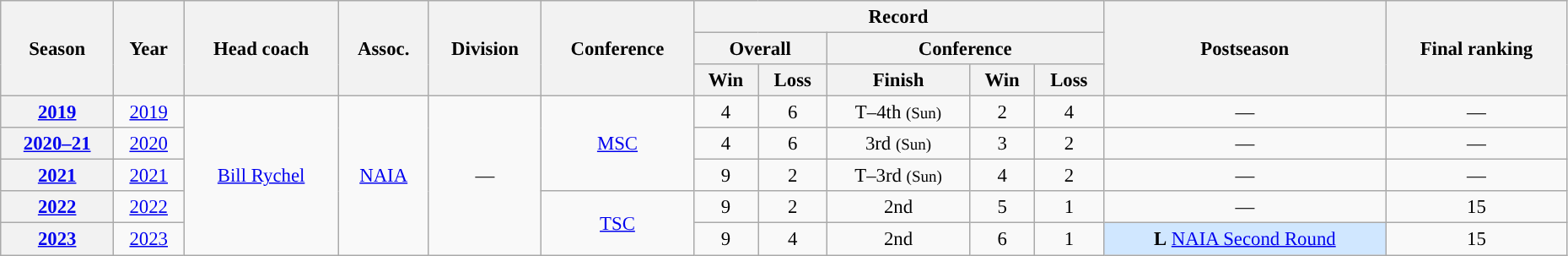<table class="wikitable" style="font-size: 95%; width:98%;text-align:center;">
<tr>
<th rowspan="3">Season</th>
<th rowspan="3">Year</th>
<th rowspan="3">Head coach</th>
<th rowspan="3">Assoc.</th>
<th rowspan="3">Division</th>
<th rowspan="3">Conference</th>
<th colspan="5">Record</th>
<th rowspan="3">Postseason</th>
<th rowspan="3">Final ranking</th>
</tr>
<tr>
<th colspan="2">Overall</th>
<th colspan="3">Conference</th>
</tr>
<tr>
<th>Win</th>
<th>Loss</th>
<th>Finish</th>
<th>Win</th>
<th>Loss</th>
</tr>
<tr>
<th><a href='#'>2019</a></th>
<td><a href='#'>2019</a></td>
<td rowspan="5"><a href='#'>Bill Rychel</a></td>
<td rowspan="5"><a href='#'>NAIA</a></td>
<td rowspan="5">—</td>
<td rowspan="3"><a href='#'>MSC</a></td>
<td>4</td>
<td>6</td>
<td>T–4th <small>(Sun)</small></td>
<td>2</td>
<td>4</td>
<td>—</td>
<td>—</td>
</tr>
<tr>
<th><a href='#'>2020–21</a></th>
<td><a href='#'>2020</a></td>
<td>4</td>
<td>6</td>
<td>3rd <small>(Sun)</small></td>
<td>3</td>
<td>2</td>
<td>—</td>
<td>—</td>
</tr>
<tr>
<th><a href='#'>2021</a></th>
<td><a href='#'>2021</a></td>
<td>9</td>
<td>2</td>
<td>T–3rd <small>(Sun)</small></td>
<td>4</td>
<td>2</td>
<td>—</td>
<td>—</td>
</tr>
<tr>
<th><a href='#'>2022</a></th>
<td><a href='#'>2022</a></td>
<td rowspan="2"><a href='#'>TSC</a></td>
<td>9</td>
<td>2</td>
<td>2nd</td>
<td>5</td>
<td>1</td>
<td>—</td>
<td>15</td>
</tr>
<tr>
<th><a href='#'>2023</a></th>
<td><a href='#'>2023</a></td>
<td>9</td>
<td>4</td>
<td>2nd</td>
<td>6</td>
<td>1</td>
<td bgcolor="#d0e7ff"><strong>L</strong> <a href='#'>NAIA Second Round</a></td>
<td>15</td>
</tr>
</table>
